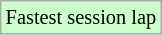<table class="wikitable sortable" style="font-size: 85%;">
<tr style="background:#ccffcc;">
<td>Fastest session lap</td>
</tr>
</table>
